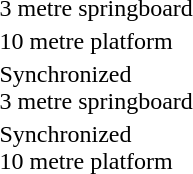<table>
<tr>
<td>3 metre springboard <br></td>
<td><strong></strong></td>
<td></td>
<td></td>
</tr>
<tr>
<td>10 metre platform <br></td>
<td><strong></strong></td>
<td></td>
<td></td>
</tr>
<tr>
<td>Synchronized<br>3 metre springboard <br></td>
<td><strong><br></strong></td>
<td><br></td>
<td><br></td>
</tr>
<tr>
<td>Synchronized<br>10 metre platform <br></td>
<td><strong><br></strong></td>
<td><br></td>
<td><br></td>
</tr>
</table>
